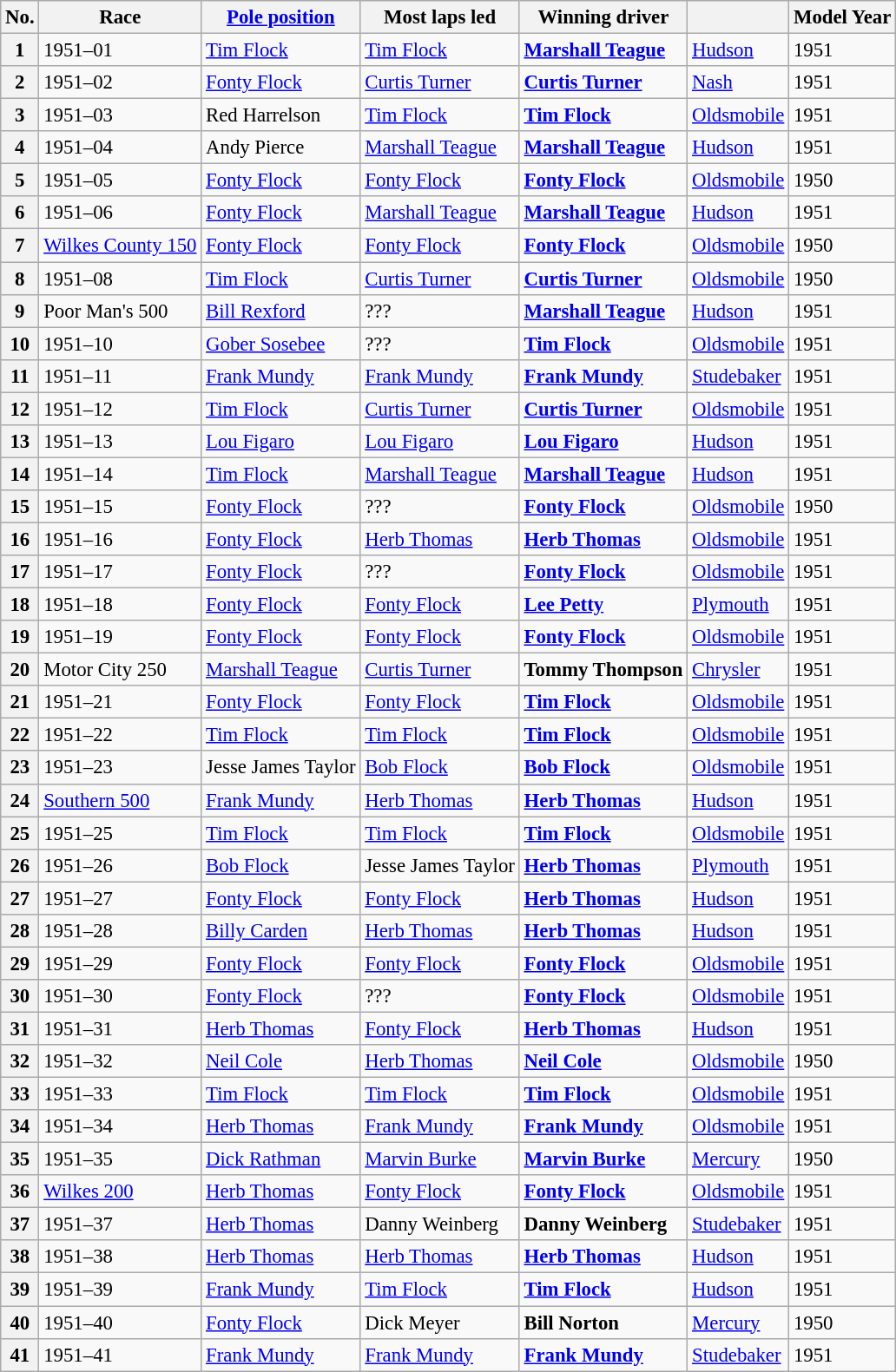<table class="wikitable sortable" style="font-size:95%">
<tr>
<th>No.</th>
<th>Race</th>
<th><a href='#'>Pole position</a></th>
<th>Most laps led</th>
<th>Winning driver</th>
<th></th>
<th>Model Year</th>
</tr>
<tr>
<th>1</th>
<td>1951–01</td>
<td> <a href='#'>Tim Flock</a></td>
<td> <a href='#'>Tim Flock</a></td>
<td><strong> <a href='#'>Marshall Teague</a></strong></td>
<td><a href='#'>Hudson</a></td>
<td>1951</td>
</tr>
<tr>
<th>2</th>
<td>1951–02</td>
<td> <a href='#'>Fonty Flock</a></td>
<td> <a href='#'>Curtis Turner</a></td>
<td><strong> <a href='#'>Curtis Turner</a></strong></td>
<td><a href='#'>Nash</a></td>
<td>1951</td>
</tr>
<tr>
<th>3</th>
<td>1951–03</td>
<td> Red Harrelson</td>
<td> <a href='#'>Tim Flock</a></td>
<td><strong> <a href='#'>Tim Flock</a> </strong></td>
<td><a href='#'>Oldsmobile</a></td>
<td>1951</td>
</tr>
<tr>
<th>4</th>
<td>1951–04</td>
<td> Andy Pierce</td>
<td> <a href='#'>Marshall Teague</a></td>
<td><strong> <a href='#'>Marshall Teague</a></strong></td>
<td><a href='#'>Hudson</a></td>
<td>1951</td>
</tr>
<tr>
<th>5</th>
<td>1951–05</td>
<td> <a href='#'>Fonty Flock</a></td>
<td> <a href='#'>Fonty Flock</a></td>
<td><strong> <a href='#'>Fonty Flock</a> </strong></td>
<td><a href='#'>Oldsmobile</a></td>
<td>1950</td>
</tr>
<tr>
<th>6</th>
<td>1951–06</td>
<td> <a href='#'>Fonty Flock</a></td>
<td> <a href='#'>Marshall Teague</a></td>
<td><strong> <a href='#'>Marshall Teague</a></strong></td>
<td><a href='#'>Hudson</a></td>
<td>1951</td>
</tr>
<tr>
<th>7</th>
<td><a href='#'>Wilkes County 150</a></td>
<td> <a href='#'>Fonty Flock</a></td>
<td> <a href='#'>Fonty Flock</a></td>
<td><strong> <a href='#'>Fonty Flock</a> </strong></td>
<td><a href='#'>Oldsmobile</a></td>
<td>1950</td>
</tr>
<tr>
<th>8</th>
<td>1951–08</td>
<td> <a href='#'>Tim Flock</a></td>
<td> <a href='#'>Curtis Turner</a></td>
<td><strong> <a href='#'>Curtis Turner</a></strong></td>
<td><a href='#'>Oldsmobile</a></td>
<td>1950</td>
</tr>
<tr>
<th>9</th>
<td>Poor Man's 500</td>
<td> <a href='#'>Bill Rexford</a></td>
<td>???</td>
<td><strong> <a href='#'>Marshall Teague</a></strong></td>
<td><a href='#'>Hudson</a></td>
<td>1951</td>
</tr>
<tr>
<th>10</th>
<td>1951–10</td>
<td> <a href='#'>Gober Sosebee</a></td>
<td>???</td>
<td><strong> <a href='#'>Tim Flock</a> </strong></td>
<td><a href='#'>Oldsmobile</a></td>
<td>1951</td>
</tr>
<tr>
<th>11</th>
<td>1951–11</td>
<td> <a href='#'>Frank Mundy</a></td>
<td> <a href='#'>Frank Mundy</a></td>
<td><strong> <a href='#'>Frank Mundy</a> </strong></td>
<td><a href='#'>Studebaker</a></td>
<td>1951</td>
</tr>
<tr>
<th>12</th>
<td>1951–12</td>
<td> <a href='#'>Tim Flock</a></td>
<td> <a href='#'>Curtis Turner</a></td>
<td><strong> <a href='#'>Curtis Turner</a></strong></td>
<td><a href='#'>Oldsmobile</a></td>
<td>1951</td>
</tr>
<tr>
<th>13</th>
<td>1951–13</td>
<td> <a href='#'>Lou Figaro</a></td>
<td> <a href='#'>Lou Figaro</a></td>
<td><strong> <a href='#'>Lou Figaro</a></strong></td>
<td><a href='#'>Hudson</a></td>
<td>1951</td>
</tr>
<tr>
<th>14</th>
<td>1951–14</td>
<td> <a href='#'>Tim Flock</a></td>
<td> <a href='#'>Marshall Teague</a></td>
<td><strong> <a href='#'>Marshall Teague</a></strong></td>
<td><a href='#'>Hudson</a></td>
<td>1951</td>
</tr>
<tr>
<th>15</th>
<td>1951–15</td>
<td> <a href='#'>Fonty Flock</a></td>
<td>???</td>
<td><strong> <a href='#'>Fonty Flock</a></strong></td>
<td><a href='#'>Oldsmobile</a></td>
<td>1950</td>
</tr>
<tr>
<th>16</th>
<td>1951–16</td>
<td> <a href='#'>Fonty Flock</a></td>
<td> <a href='#'>Herb Thomas</a></td>
<td><strong> <a href='#'>Herb Thomas</a></strong></td>
<td><a href='#'>Oldsmobile</a></td>
<td>1951</td>
</tr>
<tr>
<th>17</th>
<td>1951–17</td>
<td> <a href='#'>Fonty Flock</a></td>
<td>???</td>
<td><strong> <a href='#'>Fonty Flock</a></strong></td>
<td><a href='#'>Oldsmobile</a></td>
<td>1951</td>
</tr>
<tr>
<th>18</th>
<td>1951–18</td>
<td> <a href='#'>Fonty Flock</a></td>
<td> <a href='#'>Fonty Flock</a></td>
<td><strong> <a href='#'>Lee Petty</a></strong></td>
<td><a href='#'>Plymouth</a></td>
<td>1951</td>
</tr>
<tr>
<th>19</th>
<td>1951–19</td>
<td> <a href='#'>Fonty Flock</a></td>
<td> <a href='#'>Fonty Flock</a></td>
<td><strong> <a href='#'>Fonty Flock</a></strong></td>
<td><a href='#'>Oldsmobile</a></td>
<td>1951</td>
</tr>
<tr>
<th>20</th>
<td>Motor City 250</td>
<td> <a href='#'>Marshall Teague</a></td>
<td> <a href='#'>Curtis Turner</a></td>
<td><strong> Tommy Thompson</strong></td>
<td><a href='#'>Chrysler</a></td>
<td>1951</td>
</tr>
<tr>
<th>21</th>
<td>1951–21</td>
<td> <a href='#'>Fonty Flock</a></td>
<td> <a href='#'>Fonty Flock</a></td>
<td><strong> <a href='#'>Tim Flock</a> </strong></td>
<td><a href='#'>Oldsmobile</a></td>
<td>1951</td>
</tr>
<tr>
<th>22</th>
<td>1951–22</td>
<td> <a href='#'>Tim Flock</a></td>
<td> <a href='#'>Tim Flock</a></td>
<td><strong> <a href='#'>Tim Flock</a></strong></td>
<td><a href='#'>Oldsmobile</a></td>
<td>1951</td>
</tr>
<tr>
<th>23</th>
<td>1951–23</td>
<td> Jesse James Taylor</td>
<td> <a href='#'>Bob Flock</a></td>
<td><strong> <a href='#'>Bob Flock</a> </strong></td>
<td><a href='#'>Oldsmobile</a></td>
<td>1951</td>
</tr>
<tr>
<th>24</th>
<td><a href='#'>Southern 500</a></td>
<td> <a href='#'>Frank Mundy</a></td>
<td> <a href='#'>Herb Thomas</a></td>
<td><strong> <a href='#'>Herb Thomas</a></strong></td>
<td><a href='#'>Hudson</a></td>
<td>1951</td>
</tr>
<tr>
<th>25</th>
<td>1951–25</td>
<td> <a href='#'>Tim Flock</a></td>
<td> <a href='#'>Tim Flock</a></td>
<td><strong> <a href='#'>Tim Flock</a></strong></td>
<td><a href='#'>Oldsmobile</a></td>
<td>1951</td>
</tr>
<tr>
<th>26</th>
<td>1951–26</td>
<td> <a href='#'>Bob Flock</a></td>
<td> Jesse James Taylor</td>
<td><strong> <a href='#'>Herb Thomas</a></strong></td>
<td><a href='#'>Plymouth</a></td>
<td>1951</td>
</tr>
<tr>
<th>27</th>
<td>1951–27</td>
<td> <a href='#'>Fonty Flock</a></td>
<td> <a href='#'>Fonty Flock</a></td>
<td><strong> <a href='#'>Herb Thomas</a></strong></td>
<td><a href='#'>Hudson</a></td>
<td>1951</td>
</tr>
<tr>
<th>28</th>
<td>1951–28</td>
<td> <a href='#'>Billy Carden</a></td>
<td> <a href='#'>Herb Thomas</a></td>
<td><strong> <a href='#'>Herb Thomas</a></strong></td>
<td><a href='#'>Hudson</a></td>
<td>1951</td>
</tr>
<tr>
<th>29</th>
<td>1951–29</td>
<td> <a href='#'>Fonty Flock</a></td>
<td> <a href='#'>Fonty Flock</a></td>
<td><strong> <a href='#'>Fonty Flock</a></strong></td>
<td><a href='#'>Oldsmobile</a></td>
<td>1951</td>
</tr>
<tr>
<th>30</th>
<td>1951–30</td>
<td> <a href='#'>Fonty Flock</a></td>
<td>???</td>
<td><strong> <a href='#'>Fonty Flock</a></strong></td>
<td><a href='#'>Oldsmobile</a></td>
<td>1951</td>
</tr>
<tr>
<th>31</th>
<td>1951–31</td>
<td> <a href='#'>Herb Thomas</a></td>
<td> <a href='#'>Fonty Flock</a></td>
<td><strong> <a href='#'>Herb Thomas</a></strong></td>
<td><a href='#'>Hudson</a></td>
<td>1951</td>
</tr>
<tr>
<th>32</th>
<td>1951–32</td>
<td> <a href='#'>Neil Cole</a></td>
<td> <a href='#'>Herb Thomas</a></td>
<td><strong> <a href='#'>Neil Cole</a></strong></td>
<td><a href='#'>Oldsmobile</a></td>
<td>1950</td>
</tr>
<tr>
<th>33</th>
<td>1951–33</td>
<td> <a href='#'>Tim Flock</a></td>
<td> <a href='#'>Tim Flock</a></td>
<td><strong> <a href='#'>Tim Flock</a></strong></td>
<td><a href='#'>Oldsmobile</a></td>
<td>1951</td>
</tr>
<tr>
<th>34</th>
<td>1951–34</td>
<td> <a href='#'>Herb Thomas</a></td>
<td> <a href='#'>Frank Mundy</a></td>
<td><strong> <a href='#'>Frank Mundy</a></strong></td>
<td><a href='#'>Oldsmobile</a></td>
<td>1951</td>
</tr>
<tr>
<th>35</th>
<td>1951–35</td>
<td> <a href='#'>Dick Rathman</a></td>
<td> <a href='#'>Marvin Burke</a></td>
<td><strong> <a href='#'>Marvin Burke</a></strong></td>
<td><a href='#'>Mercury</a></td>
<td>1950</td>
</tr>
<tr>
<th>36</th>
<td><a href='#'>Wilkes 200</a></td>
<td> <a href='#'>Herb Thomas</a></td>
<td> <a href='#'>Fonty Flock</a></td>
<td><strong> <a href='#'>Fonty Flock</a></strong></td>
<td><a href='#'>Oldsmobile</a></td>
<td>1951</td>
</tr>
<tr>
<th>37</th>
<td>1951–37</td>
<td> <a href='#'>Herb Thomas</a></td>
<td> Danny Weinberg</td>
<td><strong> Danny Weinberg</strong></td>
<td><a href='#'>Studebaker</a></td>
<td>1951</td>
</tr>
<tr>
<th>38</th>
<td>1951–38</td>
<td> <a href='#'>Herb Thomas</a></td>
<td> <a href='#'>Herb Thomas</a></td>
<td><strong> <a href='#'>Herb Thomas</a></strong></td>
<td><a href='#'>Hudson</a></td>
<td>1951</td>
</tr>
<tr>
<th>39</th>
<td>1951–39</td>
<td> <a href='#'>Frank Mundy</a></td>
<td> <a href='#'>Tim Flock</a></td>
<td><strong> <a href='#'>Tim Flock</a></strong></td>
<td><a href='#'>Hudson</a></td>
<td>1951</td>
</tr>
<tr>
<th>40</th>
<td>1951–40</td>
<td> <a href='#'>Fonty Flock</a></td>
<td> Dick Meyer</td>
<td><strong> Bill Norton</strong></td>
<td><a href='#'>Mercury</a></td>
<td>1950</td>
</tr>
<tr>
<th>41</th>
<td>1951–41</td>
<td> <a href='#'>Frank Mundy</a></td>
<td> <a href='#'>Frank Mundy</a></td>
<td><strong> <a href='#'>Frank Mundy</a> </strong></td>
<td><a href='#'>Studebaker</a></td>
<td>1951</td>
</tr>
</table>
